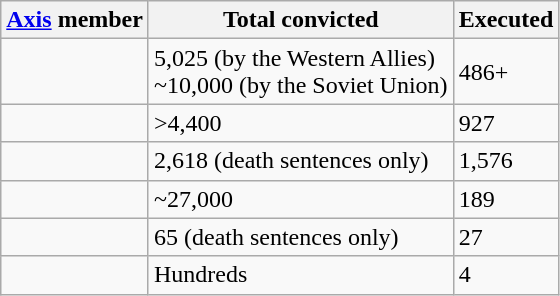<table class="wikitable">
<tr>
<th><a href='#'>Axis</a> member</th>
<th>Total convicted</th>
<th>Executed</th>
</tr>
<tr>
<td></td>
<td>5,025 (by the Western Allies)<br>~10,000 (by the Soviet Union)</td>
<td>486+</td>
</tr>
<tr>
<td></td>
<td>>4,400</td>
<td>927</td>
</tr>
<tr>
<td></td>
<td>2,618 (death sentences only)</td>
<td>1,576</td>
</tr>
<tr>
<td></td>
<td>~27,000</td>
<td>189</td>
</tr>
<tr>
<td></td>
<td>65 (death sentences only)</td>
<td>27</td>
</tr>
<tr>
<td></td>
<td>Hundreds</td>
<td>4</td>
</tr>
</table>
